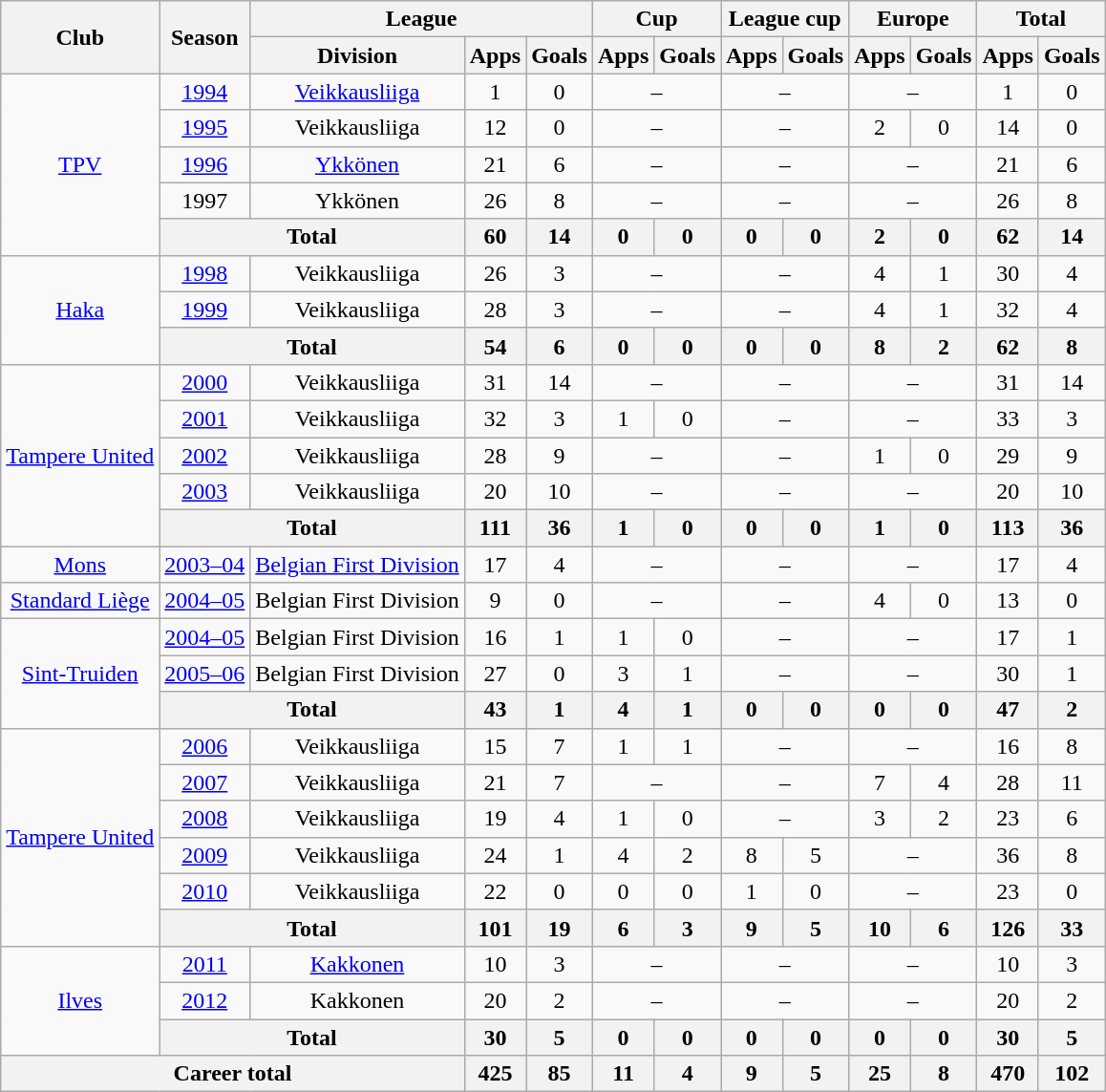<table class="wikitable" style="text-align:center">
<tr>
<th rowspan="2">Club</th>
<th rowspan="2">Season</th>
<th colspan="3">League</th>
<th colspan="2">Cup</th>
<th colspan="2">League cup</th>
<th colspan="2">Europe</th>
<th colspan="2">Total</th>
</tr>
<tr>
<th>Division</th>
<th>Apps</th>
<th>Goals</th>
<th>Apps</th>
<th>Goals</th>
<th>Apps</th>
<th>Goals</th>
<th>Apps</th>
<th>Goals</th>
<th>Apps</th>
<th>Goals</th>
</tr>
<tr>
<td rowspan=5><a href='#'>TPV</a></td>
<td><a href='#'>1994</a></td>
<td><a href='#'>Veikkausliiga</a></td>
<td>1</td>
<td>0</td>
<td colspan=2>–</td>
<td colspan=2>–</td>
<td colspan=2>–</td>
<td>1</td>
<td>0</td>
</tr>
<tr>
<td><a href='#'>1995</a></td>
<td>Veikkausliiga</td>
<td>12</td>
<td>0</td>
<td colspan=2>–</td>
<td colspan=2>–</td>
<td>2</td>
<td>0</td>
<td>14</td>
<td>0</td>
</tr>
<tr>
<td><a href='#'>1996</a></td>
<td><a href='#'>Ykkönen</a></td>
<td>21</td>
<td>6</td>
<td colspan=2>–</td>
<td colspan=2>–</td>
<td colspan=2>–</td>
<td>21</td>
<td>6</td>
</tr>
<tr>
<td>1997</td>
<td>Ykkönen</td>
<td>26</td>
<td>8</td>
<td colspan=2>–</td>
<td colspan=2>–</td>
<td colspan=2>–</td>
<td>26</td>
<td>8</td>
</tr>
<tr>
<th colspan=2>Total</th>
<th>60</th>
<th>14</th>
<th>0</th>
<th>0</th>
<th>0</th>
<th>0</th>
<th>2</th>
<th>0</th>
<th>62</th>
<th>14</th>
</tr>
<tr>
<td rowspan=3><a href='#'>Haka</a></td>
<td><a href='#'>1998</a></td>
<td>Veikkausliiga</td>
<td>26</td>
<td>3</td>
<td colspan=2>–</td>
<td colspan=2>–</td>
<td>4</td>
<td>1</td>
<td>30</td>
<td>4</td>
</tr>
<tr>
<td><a href='#'>1999</a></td>
<td>Veikkausliiga</td>
<td>28</td>
<td>3</td>
<td colspan=2>–</td>
<td colspan=2>–</td>
<td>4</td>
<td>1</td>
<td>32</td>
<td>4</td>
</tr>
<tr>
<th colspan=2>Total</th>
<th>54</th>
<th>6</th>
<th>0</th>
<th>0</th>
<th>0</th>
<th>0</th>
<th>8</th>
<th>2</th>
<th>62</th>
<th>8</th>
</tr>
<tr>
<td rowspan=5><a href='#'>Tampere United</a></td>
<td><a href='#'>2000</a></td>
<td>Veikkausliiga</td>
<td>31</td>
<td>14</td>
<td colspan=2>–</td>
<td colspan=2>–</td>
<td colspan=2>–</td>
<td>31</td>
<td>14</td>
</tr>
<tr>
<td><a href='#'>2001</a></td>
<td>Veikkausliiga</td>
<td>32</td>
<td>3</td>
<td>1</td>
<td>0</td>
<td colspan=2>–</td>
<td colspan=2>–</td>
<td>33</td>
<td>3</td>
</tr>
<tr>
<td><a href='#'>2002</a></td>
<td>Veikkausliiga</td>
<td>28</td>
<td>9</td>
<td colspan=2>–</td>
<td colspan=2>–</td>
<td>1</td>
<td>0</td>
<td>29</td>
<td>9</td>
</tr>
<tr>
<td><a href='#'>2003</a></td>
<td>Veikkausliiga</td>
<td>20</td>
<td>10</td>
<td colspan=2>–</td>
<td colspan=2>–</td>
<td colspan=2>–</td>
<td>20</td>
<td>10</td>
</tr>
<tr>
<th colspan=2>Total</th>
<th>111</th>
<th>36</th>
<th>1</th>
<th>0</th>
<th>0</th>
<th>0</th>
<th>1</th>
<th>0</th>
<th>113</th>
<th>36</th>
</tr>
<tr>
<td><a href='#'>Mons</a></td>
<td><a href='#'>2003–04</a></td>
<td><a href='#'>Belgian First Division</a></td>
<td>17</td>
<td>4</td>
<td colspan=2>–</td>
<td colspan=2>–</td>
<td colspan=2>–</td>
<td>17</td>
<td>4</td>
</tr>
<tr>
<td><a href='#'>Standard Liège</a></td>
<td><a href='#'>2004–05</a></td>
<td>Belgian First Division</td>
<td>9</td>
<td>0</td>
<td colspan=2>–</td>
<td colspan=2>–</td>
<td>4</td>
<td>0</td>
<td>13</td>
<td>0</td>
</tr>
<tr>
<td rowspan=3><a href='#'>Sint-Truiden</a></td>
<td><a href='#'>2004–05</a></td>
<td>Belgian First Division</td>
<td>16</td>
<td>1</td>
<td>1</td>
<td>0</td>
<td colspan=2>–</td>
<td colspan=2>–</td>
<td>17</td>
<td>1</td>
</tr>
<tr>
<td><a href='#'>2005–06</a></td>
<td>Belgian First Division</td>
<td>27</td>
<td>0</td>
<td>3</td>
<td>1</td>
<td colspan=2>–</td>
<td colspan=2>–</td>
<td>30</td>
<td>1</td>
</tr>
<tr>
<th colspan=2>Total</th>
<th>43</th>
<th>1</th>
<th>4</th>
<th>1</th>
<th>0</th>
<th>0</th>
<th>0</th>
<th>0</th>
<th>47</th>
<th>2</th>
</tr>
<tr>
<td rowspan=6><a href='#'>Tampere United</a></td>
<td><a href='#'>2006</a></td>
<td>Veikkausliiga</td>
<td>15</td>
<td>7</td>
<td>1</td>
<td>1</td>
<td colspan=2>–</td>
<td colspan=2>–</td>
<td>16</td>
<td>8</td>
</tr>
<tr>
<td><a href='#'>2007</a></td>
<td>Veikkausliiga</td>
<td>21</td>
<td>7</td>
<td colspan=2>–</td>
<td colspan=2>–</td>
<td>7</td>
<td>4</td>
<td>28</td>
<td>11</td>
</tr>
<tr>
<td><a href='#'>2008</a></td>
<td>Veikkausliiga</td>
<td>19</td>
<td>4</td>
<td>1</td>
<td>0</td>
<td colspan=2>–</td>
<td>3</td>
<td>2</td>
<td>23</td>
<td>6</td>
</tr>
<tr>
<td><a href='#'>2009</a></td>
<td>Veikkausliiga</td>
<td>24</td>
<td>1</td>
<td>4</td>
<td>2</td>
<td>8</td>
<td>5</td>
<td colspan=2>–</td>
<td>36</td>
<td>8</td>
</tr>
<tr>
<td><a href='#'>2010</a></td>
<td>Veikkausliiga</td>
<td>22</td>
<td>0</td>
<td>0</td>
<td>0</td>
<td>1</td>
<td>0</td>
<td colspan=2>–</td>
<td>23</td>
<td>0</td>
</tr>
<tr>
<th colspan=2>Total</th>
<th>101</th>
<th>19</th>
<th>6</th>
<th>3</th>
<th>9</th>
<th>5</th>
<th>10</th>
<th>6</th>
<th>126</th>
<th>33</th>
</tr>
<tr>
<td rowspan=3><a href='#'>Ilves</a></td>
<td><a href='#'>2011</a></td>
<td><a href='#'>Kakkonen</a></td>
<td>10</td>
<td>3</td>
<td colspan=2>–</td>
<td colspan=2>–</td>
<td colspan=2>–</td>
<td>10</td>
<td>3</td>
</tr>
<tr>
<td><a href='#'>2012</a></td>
<td>Kakkonen</td>
<td>20</td>
<td>2</td>
<td colspan=2>–</td>
<td colspan=2>–</td>
<td colspan=2>–</td>
<td>20</td>
<td>2</td>
</tr>
<tr>
<th colspan=2>Total</th>
<th>30</th>
<th>5</th>
<th>0</th>
<th>0</th>
<th>0</th>
<th>0</th>
<th>0</th>
<th>0</th>
<th>30</th>
<th>5</th>
</tr>
<tr>
<th colspan="3">Career total</th>
<th>425</th>
<th>85</th>
<th>11</th>
<th>4</th>
<th>9</th>
<th>5</th>
<th>25</th>
<th>8</th>
<th>470</th>
<th>102</th>
</tr>
</table>
